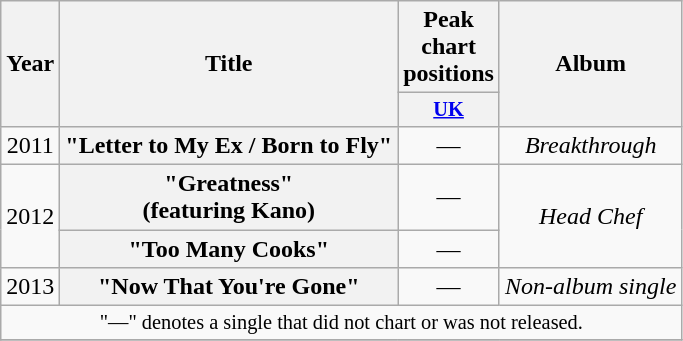<table class="wikitable plainrowheaders" style="text-align:center;">
<tr>
<th scope="col" rowspan="2">Year</th>
<th scope="col" rowspan="2">Title</th>
<th scope="col" colspan="1">Peak chart positions</th>
<th scope="col" rowspan="2">Album</th>
</tr>
<tr>
<th scope="col" style="width:3em;font-size:85%;"><a href='#'>UK</a></th>
</tr>
<tr>
<td>2011</td>
<th scope="row">"Letter to My Ex / Born to Fly"</th>
<td>—</td>
<td><em>Breakthrough</em></td>
</tr>
<tr>
<td rowspan="2">2012</td>
<th scope="row">"Greatness"<br><span>(featuring Kano)</span></th>
<td>—</td>
<td rowspan="2"><em>Head Chef</em></td>
</tr>
<tr>
<th scope="row">"Too Many Cooks"</th>
<td>—</td>
</tr>
<tr>
<td>2013</td>
<th scope="row">"Now That You're Gone"<br></th>
<td>—</td>
<td><em>Non-album single</em></td>
</tr>
<tr>
<td colspan="14" style="font-size:85%">"—" denotes a single that did not chart or was not released.</td>
</tr>
<tr>
</tr>
</table>
